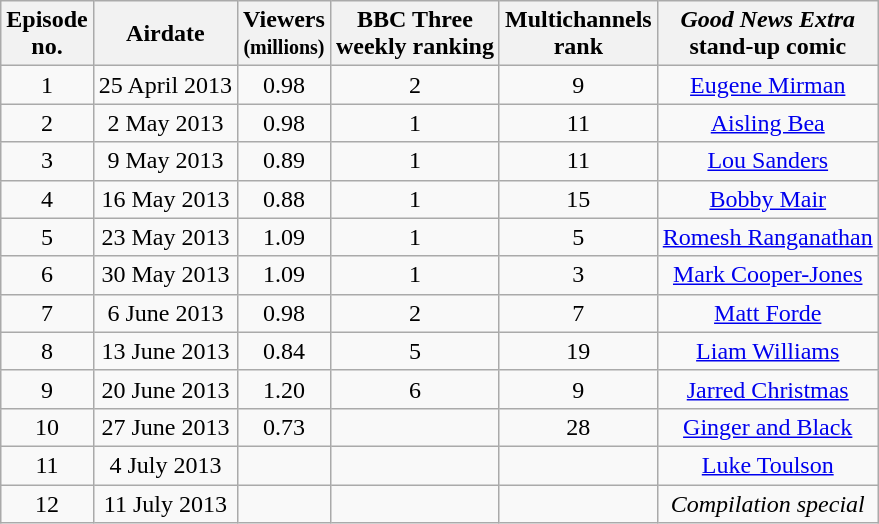<table class="wikitable" style="text-align:center;">
<tr>
<th>Episode<br>no.</th>
<th>Airdate</th>
<th>Viewers<br><small>(millions)</small></th>
<th>BBC Three<br>weekly ranking</th>
<th>Multichannels<br>rank</th>
<th><em>Good News Extra</em><br>stand-up comic</th>
</tr>
<tr>
<td>1</td>
<td>25 April 2013</td>
<td>0.98</td>
<td>2</td>
<td>9</td>
<td><a href='#'>Eugene Mirman</a></td>
</tr>
<tr>
<td>2</td>
<td>2 May 2013</td>
<td>0.98</td>
<td>1</td>
<td>11</td>
<td><a href='#'>Aisling Bea</a></td>
</tr>
<tr>
<td>3</td>
<td>9 May 2013</td>
<td>0.89</td>
<td>1</td>
<td>11</td>
<td><a href='#'>Lou Sanders</a></td>
</tr>
<tr>
<td>4</td>
<td>16 May 2013</td>
<td>0.88</td>
<td>1</td>
<td>15</td>
<td><a href='#'>Bobby Mair</a></td>
</tr>
<tr>
<td>5</td>
<td>23 May 2013</td>
<td>1.09</td>
<td>1</td>
<td>5</td>
<td><a href='#'>Romesh Ranganathan</a></td>
</tr>
<tr>
<td>6</td>
<td>30 May 2013</td>
<td>1.09</td>
<td>1</td>
<td>3</td>
<td><a href='#'>Mark Cooper-Jones</a></td>
</tr>
<tr>
<td>7</td>
<td>6 June 2013</td>
<td>0.98</td>
<td>2</td>
<td>7</td>
<td><a href='#'>Matt Forde</a></td>
</tr>
<tr>
<td>8</td>
<td>13 June 2013</td>
<td>0.84</td>
<td>5</td>
<td>19</td>
<td><a href='#'>Liam Williams</a></td>
</tr>
<tr>
<td>9</td>
<td>20 June 2013</td>
<td>1.20</td>
<td>6</td>
<td>9</td>
<td><a href='#'>Jarred Christmas</a></td>
</tr>
<tr>
<td>10</td>
<td>27 June 2013</td>
<td>0.73</td>
<td></td>
<td>28</td>
<td><a href='#'>Ginger and Black</a></td>
</tr>
<tr>
<td>11</td>
<td>4 July 2013</td>
<td></td>
<td></td>
<td></td>
<td><a href='#'>Luke Toulson</a></td>
</tr>
<tr>
<td>12</td>
<td>11 July 2013</td>
<td></td>
<td></td>
<td></td>
<td><em>Compilation special</em></td>
</tr>
</table>
